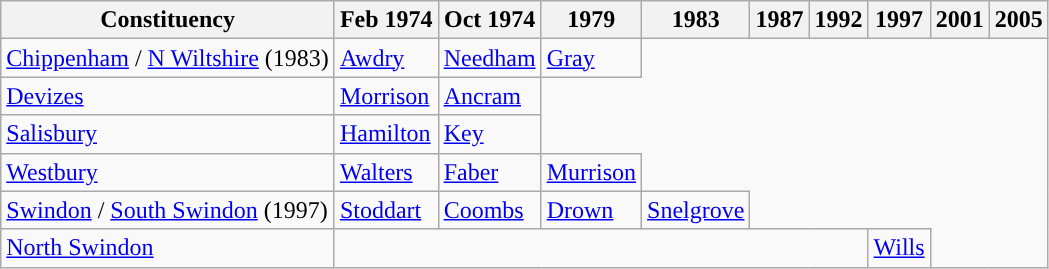<table class="wikitable">
<tr>
<th>Constituency</th>
<th>Feb 1974</th>
<th>Oct 1974</th>
<th>1979</th>
<th>1983</th>
<th>1987</th>
<th>1992</th>
<th>1997</th>
<th>2001</th>
<th>2005</th>
</tr>
<tr>
<td><a href='#'>Chippenham</a> / <a href='#'>N Wiltshire</a> (1983)</td>
<td><a href='#'>Awdry</a></td>
<td><a href='#'>Needham</a></td>
<td><a href='#'>Gray</a></td>
</tr>
<tr>
<td><a href='#'>Devizes</a></td>
<td><a href='#'>Morrison</a></td>
<td><a href='#'>Ancram</a></td>
</tr>
<tr>
<td><a href='#'>Salisbury</a></td>
<td><a href='#'>Hamilton</a></td>
<td><a href='#'>Key</a></td>
</tr>
<tr>
<td><a href='#'>Westbury</a></td>
<td><a href='#'>Walters</a></td>
<td><a href='#'>Faber</a></td>
<td><a href='#'>Murrison</a></td>
</tr>
<tr>
<td><a href='#'>Swindon</a> / <a href='#'>South Swindon</a> (1997)</td>
<td><a href='#'>Stoddart</a></td>
<td><a href='#'>Coombs</a></td>
<td><a href='#'>Drown</a></td>
<td><a href='#'>Snelgrove</a></td>
</tr>
<tr>
<td><a href='#'>North Swindon</a></td>
<td colspan="6"></td>
<td><a href='#'>Wills</a></td>
</tr>
</table>
